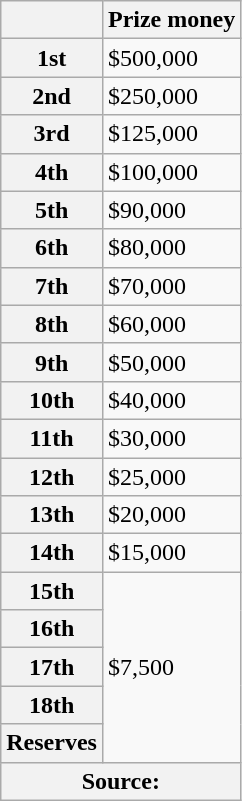<table class="wikitable" style="text-align=center" size="80%">
<tr>
<th></th>
<th>Prize money</th>
</tr>
<tr>
<th>1st</th>
<td>$500,000</td>
</tr>
<tr>
<th>2nd</th>
<td>$250,000</td>
</tr>
<tr>
<th>3rd</th>
<td>$125,000</td>
</tr>
<tr>
<th>4th</th>
<td>$100,000</td>
</tr>
<tr>
<th>5th</th>
<td>$90,000</td>
</tr>
<tr>
<th>6th</th>
<td>$80,000</td>
</tr>
<tr>
<th>7th</th>
<td>$70,000</td>
</tr>
<tr>
<th>8th</th>
<td>$60,000</td>
</tr>
<tr>
<th>9th</th>
<td>$50,000</td>
</tr>
<tr>
<th>10th</th>
<td>$40,000</td>
</tr>
<tr>
<th>11th</th>
<td>$30,000</td>
</tr>
<tr>
<th>12th</th>
<td>$25,000</td>
</tr>
<tr>
<th>13th</th>
<td>$20,000</td>
</tr>
<tr>
<th>14th</th>
<td>$15,000</td>
</tr>
<tr>
<th>15th</th>
<td rowspan=5>$7,500</td>
</tr>
<tr>
<th>16th</th>
</tr>
<tr>
<th>17th</th>
</tr>
<tr>
<th>18th</th>
</tr>
<tr>
<th>Reserves</th>
</tr>
<tr>
<th colspan=2>Source:</th>
</tr>
</table>
